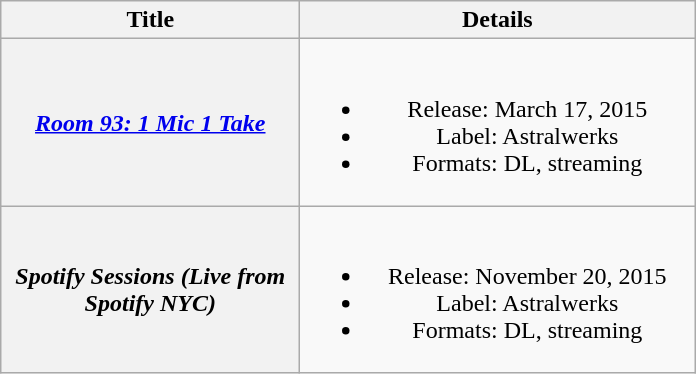<table class="wikitable plainrowheaders" style="text-align:center">
<tr>
<th scope="col"  style="width:12em;">Title</th>
<th scope="col" style="width:16em;">Details</th>
</tr>
<tr>
<th scope="row"><em><a href='#'>Room 93: 1 Mic 1 Take</a></em></th>
<td><br><ul><li>Release: March 17, 2015</li><li>Label: Astralwerks</li><li>Formats: DL, streaming</li></ul></td>
</tr>
<tr>
<th scope="row"><em>Spotify Sessions (Live from Spotify NYC)</em></th>
<td><br><ul><li>Release: November 20, 2015</li><li>Label: Astralwerks</li><li>Formats: DL, streaming</li></ul></td>
</tr>
</table>
